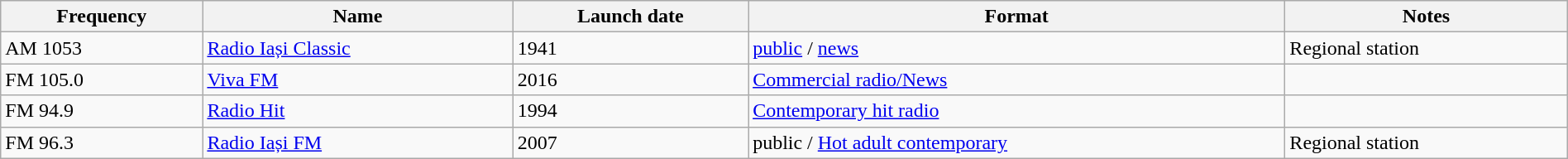<table class="wikitable sortable" width="100%">
<tr>
<th>Frequency</th>
<th>Name</th>
<th>Launch date</th>
<th>Format</th>
<th>Notes</th>
</tr>
<tr>
<td>AM 1053</td>
<td><a href='#'>Radio Iași Classic</a></td>
<td>1941</td>
<td><a href='#'>public</a> / <a href='#'>news</a></td>
<td>Regional station</td>
</tr>
<tr>
<td>FM 105.0</td>
<td><a href='#'>Viva FM</a></td>
<td>2016</td>
<td><a href='#'>Commercial radio/News</a></td>
<td></td>
</tr>
<tr>
<td>FM 94.9</td>
<td><a href='#'>Radio Hit</a></td>
<td>1994</td>
<td><a href='#'>Contemporary hit radio</a></td>
<td></td>
</tr>
<tr>
<td>FM 96.3</td>
<td><a href='#'>Radio Iași FM</a></td>
<td>2007</td>
<td public radio>public / <a href='#'>Hot adult contemporary</a></td>
<td>Regional station</td>
</tr>
</table>
